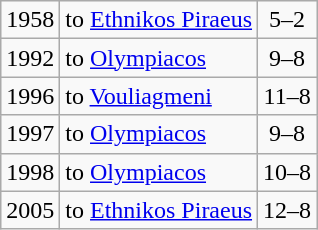<table class="wikitable">
<tr>
<td>1958</td>
<td>to <a href='#'>Ethnikos Piraeus</a></td>
<td align="center">5–2</td>
</tr>
<tr>
<td>1992</td>
<td>to <a href='#'>Olympiacos</a></td>
<td align="center">9–8</td>
</tr>
<tr>
<td>1996</td>
<td>to <a href='#'>Vouliagmeni</a></td>
<td align="center">11–8</td>
</tr>
<tr>
<td>1997</td>
<td>to <a href='#'>Olympiacos</a></td>
<td align="center">9–8</td>
</tr>
<tr>
<td>1998</td>
<td>to <a href='#'>Olympiacos</a></td>
<td align="center">10–8</td>
</tr>
<tr>
<td>2005</td>
<td>to <a href='#'>Ethnikos Piraeus</a></td>
<td align="center">12–8</td>
</tr>
</table>
